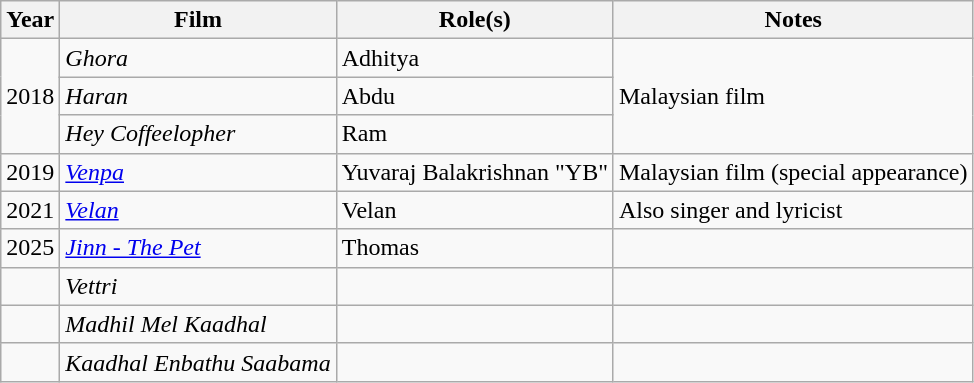<table class="wikitable sortable">
<tr>
<th>Year</th>
<th>Film</th>
<th>Role(s)</th>
<th>Notes</th>
</tr>
<tr>
<td rowspan="3">2018</td>
<td><em>Ghora</em></td>
<td>Adhitya</td>
<td rowspan="3">Malaysian film</td>
</tr>
<tr>
<td><em>Haran</em></td>
<td>Abdu</td>
</tr>
<tr>
<td><em>Hey Coffeelopher</em></td>
<td>Ram</td>
</tr>
<tr>
<td>2019</td>
<td><em><a href='#'>Venpa</a></em></td>
<td>Yuvaraj Balakrishnan "YB"</td>
<td>Malaysian film (special appearance)</td>
</tr>
<tr>
<td>2021</td>
<td><em><a href='#'>Velan</a></em></td>
<td>Velan</td>
<td>Also singer and lyricist</td>
</tr>
<tr>
<td>2025</td>
<td><em><a href='#'>Jinn - The Pet</a></em></td>
<td>Thomas</td>
<td></td>
</tr>
<tr>
<td></td>
<td><em>Vettri</em></td>
<td></td>
<td></td>
</tr>
<tr>
<td></td>
<td><em>Madhil Mel Kaadhal</em></td>
<td></td>
<td></td>
</tr>
<tr>
<td></td>
<td><em>Kaadhal Enbathu Saabama</em></td>
<td></td>
<td></td>
</tr>
</table>
